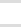<table>
<tr>
<td></td>
<td></td>
<td></td>
<td></td>
</tr>
<tr>
<td></td>
<td></td>
<td></td>
<td></td>
</tr>
<tr bgcolor=#DDDDDD>
<td colspan=7></td>
</tr>
<tr>
<td></td>
<td></td>
<td></td>
<td></td>
</tr>
<tr>
<td></td>
<td></td>
<td></td>
<td></td>
</tr>
<tr>
<td></td>
<td></td>
<td></td>
<td></td>
</tr>
<tr bgcolor=#DDDDDD>
<td colspan=7></td>
</tr>
<tr>
<td></td>
<td></td>
<td></td>
<td></td>
</tr>
<tr>
<td></td>
<td></td>
<td></td>
<td></td>
</tr>
<tr>
<td></td>
<td></td>
<td></td>
<td></td>
</tr>
</table>
